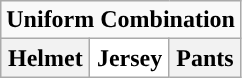<table class="wikitable">
<tr>
<td align="center" Colspan="3"><strong>Uniform Combination</strong></td>
</tr>
<tr align="center">
<th>Helmet</th>
<th style="background:#FFFFFF;">Jersey</th>
<th>Pants</th>
</tr>
</table>
